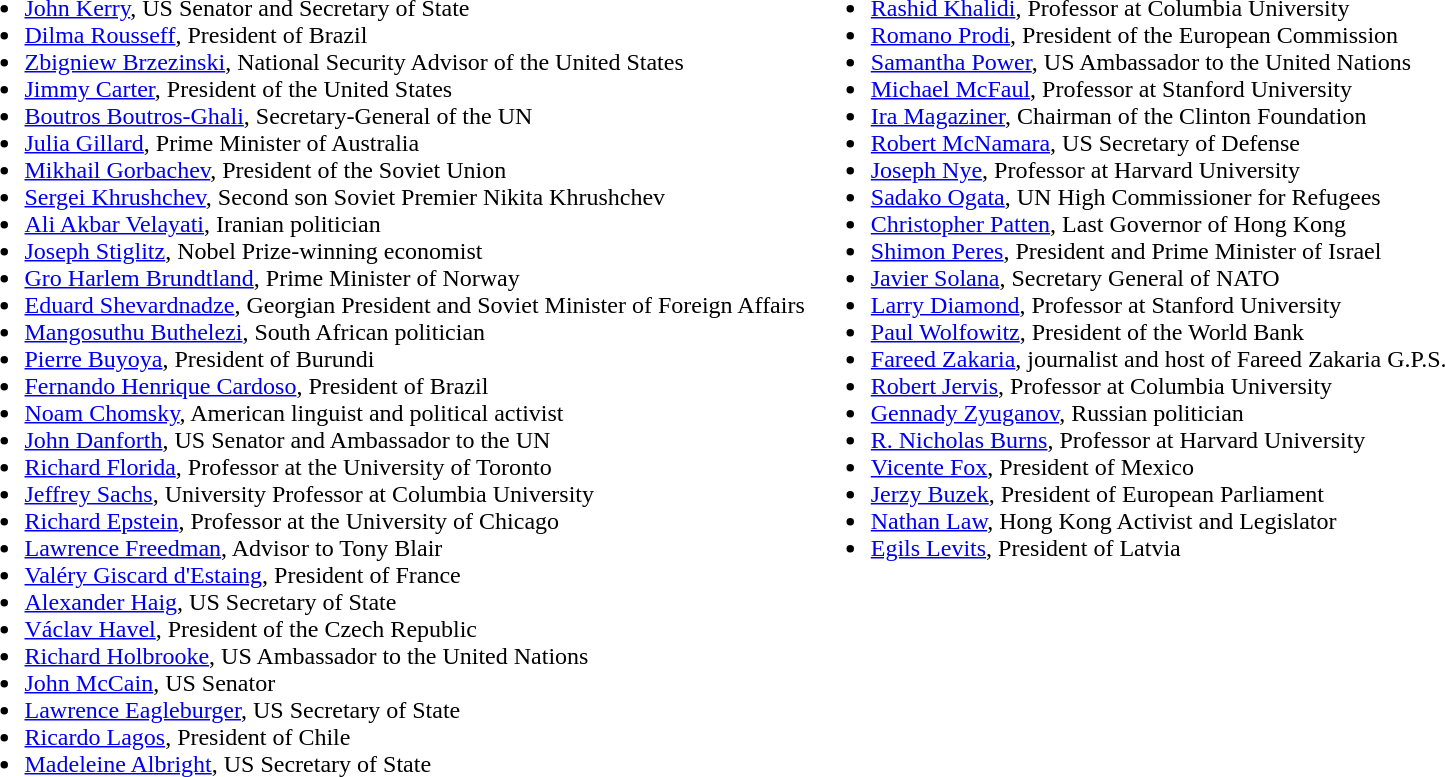<table>
<tr style="vertical-align:top">
<td><br><ul><li><a href='#'>John Kerry</a>, US Senator and Secretary of State</li><li><a href='#'>Dilma Rousseff</a>, President of Brazil</li><li><a href='#'>Zbigniew Brzezinski</a>, National Security Advisor of the United States</li><li><a href='#'>Jimmy Carter</a>, President of the United States</li><li><a href='#'>Boutros Boutros-Ghali</a>, Secretary-General of the UN</li><li><a href='#'>Julia Gillard</a>, Prime Minister of Australia</li><li><a href='#'>Mikhail Gorbachev</a>, President of the Soviet Union</li><li><a href='#'>Sergei Khrushchev</a>, Second son Soviet Premier Nikita Khrushchev</li><li><a href='#'>Ali Akbar Velayati</a>, Iranian politician</li><li><a href='#'>Joseph Stiglitz</a>, Nobel Prize-winning economist</li><li><a href='#'>Gro Harlem Brundtland</a>, Prime Minister of Norway</li><li><a href='#'>Eduard Shevardnadze</a>, Georgian President and Soviet Minister of Foreign Affairs</li><li><a href='#'>Mangosuthu Buthelezi</a>, South African politician</li><li><a href='#'>Pierre Buyoya</a>, President of Burundi</li><li><a href='#'>Fernando Henrique Cardoso</a>, President of Brazil</li><li><a href='#'>Noam Chomsky</a>, American linguist and political activist</li><li><a href='#'>John Danforth</a>, US Senator and Ambassador to the UN</li><li><a href='#'>Richard Florida</a>, Professor at the University of Toronto</li><li><a href='#'>Jeffrey Sachs</a>, University Professor at Columbia University</li><li><a href='#'>Richard Epstein</a>, Professor at the University of Chicago</li><li><a href='#'>Lawrence Freedman</a>, Advisor to Tony Blair</li><li><a href='#'>Valéry Giscard d'Estaing</a>, President of France</li><li><a href='#'>Alexander Haig</a>, US Secretary of State</li><li><a href='#'>Václav Havel</a>, President of the Czech Republic</li><li><a href='#'>Richard Holbrooke</a>, US Ambassador to the United Nations</li><li><a href='#'>John McCain</a>, US Senator</li><li><a href='#'>Lawrence Eagleburger</a>, US Secretary of State</li><li><a href='#'>Ricardo Lagos</a>, President of Chile</li><li><a href='#'>Madeleine Albright</a>, US Secretary of State</li></ul></td>
<td><br><ul><li><a href='#'>Rashid Khalidi</a>, Professor at Columbia University</li><li><a href='#'>Romano Prodi</a>, President of the European Commission</li><li><a href='#'>Samantha Power</a>, US Ambassador to the United Nations</li><li><a href='#'>Michael McFaul</a>, Professor at Stanford University</li><li><a href='#'>Ira Magaziner</a>, Chairman of the Clinton Foundation</li><li><a href='#'>Robert McNamara</a>, US Secretary of Defense</li><li><a href='#'>Joseph Nye</a>, Professor at Harvard University</li><li><a href='#'>Sadako Ogata</a>, UN High Commissioner for Refugees</li><li><a href='#'>Christopher Patten</a>, Last Governor of Hong Kong</li><li><a href='#'>Shimon Peres</a>, President and Prime Minister of Israel</li><li><a href='#'>Javier Solana</a>, Secretary General of NATO</li><li><a href='#'>Larry Diamond</a>, Professor at Stanford University</li><li><a href='#'>Paul Wolfowitz</a>, President of the World Bank</li><li><a href='#'>Fareed Zakaria</a>, journalist and host of Fareed Zakaria G.P.S.</li><li><a href='#'>Robert Jervis</a>, Professor at Columbia University</li><li><a href='#'>Gennady Zyuganov</a>, Russian politician</li><li><a href='#'>R. Nicholas Burns</a>, Professor at Harvard University</li><li><a href='#'>Vicente Fox</a>, President of Mexico</li><li><a href='#'>Jerzy Buzek</a>, President of European Parliament</li><li><a href='#'>Nathan Law</a>, Hong Kong Activist and Legislator</li><li><a href='#'>Egils Levits</a>, President of Latvia</li></ul></td>
</tr>
</table>
